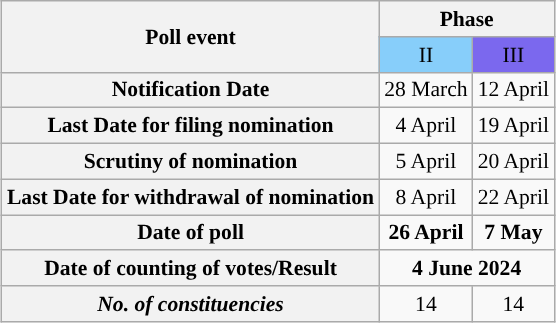<table class="wikitable" style="text-align:center;margin:auto;font-size:90%;">
<tr>
<th rowspan=2>Poll event</th>
<th colspan="2">Phase</th>
</tr>
<tr>
<td bgcolor=#87CEFA>II</td>
<td bgcolor=#7B68EE>III</td>
</tr>
<tr>
<th>Notification Date</th>
<td>28 March</td>
<td>12 April</td>
</tr>
<tr>
<th>Last Date for filing nomination</th>
<td>4 April</td>
<td>19 April</td>
</tr>
<tr>
<th>Scrutiny of nomination</th>
<td>5 April</td>
<td>20 April</td>
</tr>
<tr>
<th>Last Date for withdrawal of nomination</th>
<td>8 April</td>
<td>22 April</td>
</tr>
<tr>
<th>Date of poll</th>
<td><strong>26 April</strong></td>
<td><strong>7 May</strong></td>
</tr>
<tr>
<th>Date of counting of votes/Result</th>
<td colspan="2"><strong>4 June 2024</strong></td>
</tr>
<tr>
<th><strong><em>No. of constituencies</em></strong></th>
<td>14</td>
<td>14</td>
</tr>
</table>
